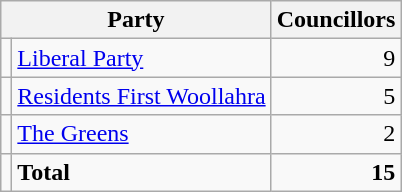<table class="wikitable">
<tr>
<th colspan="2">Party</th>
<th>Councillors</th>
</tr>
<tr>
<td></td>
<td><a href='#'>Liberal Party</a></td>
<td align=right>9</td>
</tr>
<tr>
<td></td>
<td><a href='#'>Residents First Woollahra</a></td>
<td align=right>5</td>
</tr>
<tr>
<td></td>
<td><a href='#'>The Greens</a></td>
<td align=right>2</td>
</tr>
<tr>
<td></td>
<td><strong>Total</strong></td>
<td align=right><strong>15</strong></td>
</tr>
</table>
